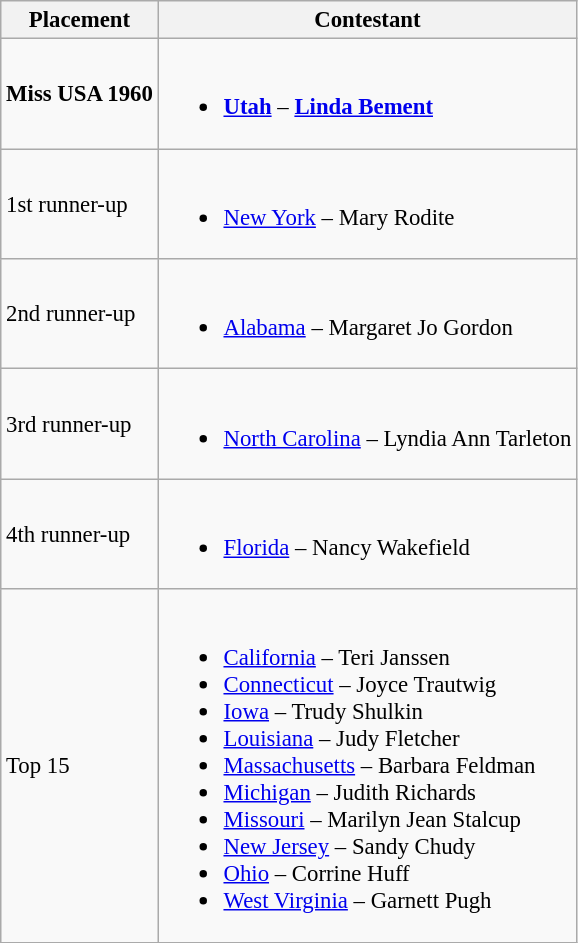<table class="wikitable sortable" style="font-size: 95%;">
<tr>
<th>Placement</th>
<th>Contestant</th>
</tr>
<tr>
<td><strong>Miss USA 1960</strong></td>
<td><br><ul><li><a href='#'><strong>Utah</strong></a> – <strong><a href='#'>Linda Bement</a></strong></li></ul></td>
</tr>
<tr>
<td>1st runner-up</td>
<td><br><ul><li><a href='#'>New York</a> – Mary Rodite</li></ul></td>
</tr>
<tr>
<td>2nd runner-up</td>
<td><br><ul><li><a href='#'>Alabama</a> – Margaret Jo Gordon</li></ul></td>
</tr>
<tr>
<td>3rd runner-up</td>
<td><br><ul><li><a href='#'>North Carolina</a> – Lyndia Ann Tarleton</li></ul></td>
</tr>
<tr>
<td>4th runner-up</td>
<td><br><ul><li><a href='#'>Florida</a> – Nancy Wakefield</li></ul></td>
</tr>
<tr>
<td>Top 15</td>
<td><br><ul><li><a href='#'>California</a> – Teri Janssen</li><li><a href='#'>Connecticut</a> – Joyce Trautwig</li><li><a href='#'>Iowa</a> – Trudy Shulkin</li><li><a href='#'>Louisiana</a> – Judy Fletcher</li><li><a href='#'>Massachusetts</a> – Barbara Feldman</li><li><a href='#'>Michigan</a> –  Judith Richards</li><li><a href='#'>Missouri</a> –  Marilyn Jean Stalcup</li><li><a href='#'>New Jersey</a> – Sandy Chudy</li><li><a href='#'>Ohio</a> – Corrine Huff</li><li><a href='#'>West Virginia</a> – Garnett Pugh</li></ul></td>
</tr>
</table>
